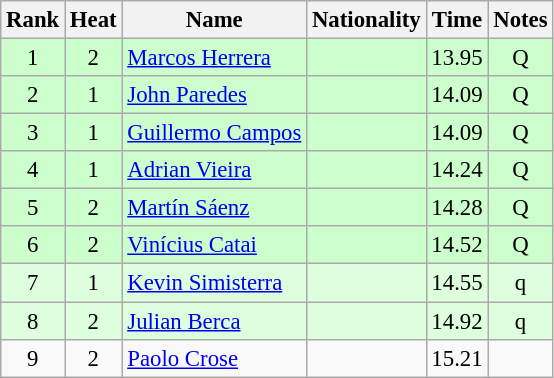<table class="wikitable sortable" style="text-align:center; font-size:95%">
<tr>
<th>Rank</th>
<th>Heat</th>
<th>Name</th>
<th>Nationality</th>
<th>Time</th>
<th>Notes</th>
</tr>
<tr bgcolor=ccffcc>
<td>1</td>
<td>2</td>
<td align=left><a href='#'>Marcos Herrera</a></td>
<td align=left></td>
<td>13.95</td>
<td>Q</td>
</tr>
<tr bgcolor=ccffcc>
<td>2</td>
<td>1</td>
<td align=left><a href='#'>John Paredes</a></td>
<td align=left></td>
<td>14.09</td>
<td>Q</td>
</tr>
<tr bgcolor=ccffcc>
<td>3</td>
<td>1</td>
<td align=left><a href='#'>Guillermo Campos</a></td>
<td align=left></td>
<td>14.09</td>
<td>Q</td>
</tr>
<tr bgcolor=ccffcc>
<td>4</td>
<td>1</td>
<td align=left><a href='#'>Adrian Vieira</a></td>
<td align=left></td>
<td>14.24</td>
<td>Q</td>
</tr>
<tr bgcolor=ccffcc>
<td>5</td>
<td>2</td>
<td align=left><a href='#'>Martín Sáenz</a></td>
<td align=left></td>
<td>14.28</td>
<td>Q</td>
</tr>
<tr bgcolor=ccffcc>
<td>6</td>
<td>2</td>
<td align=left><a href='#'>Vinícius Catai</a></td>
<td align=left></td>
<td>14.52</td>
<td>Q</td>
</tr>
<tr bgcolor=ddffdd>
<td>7</td>
<td>1</td>
<td align=left><a href='#'>Kevin Simisterra</a></td>
<td align=left></td>
<td>14.55</td>
<td>q</td>
</tr>
<tr bgcolor=ddffdd>
<td>8</td>
<td>2</td>
<td align=left><a href='#'>Julian Berca</a></td>
<td align=left></td>
<td>14.92</td>
<td>q</td>
</tr>
<tr>
<td>9</td>
<td>2</td>
<td align=left><a href='#'>Paolo Crose</a></td>
<td align=left></td>
<td>15.21</td>
<td></td>
</tr>
</table>
